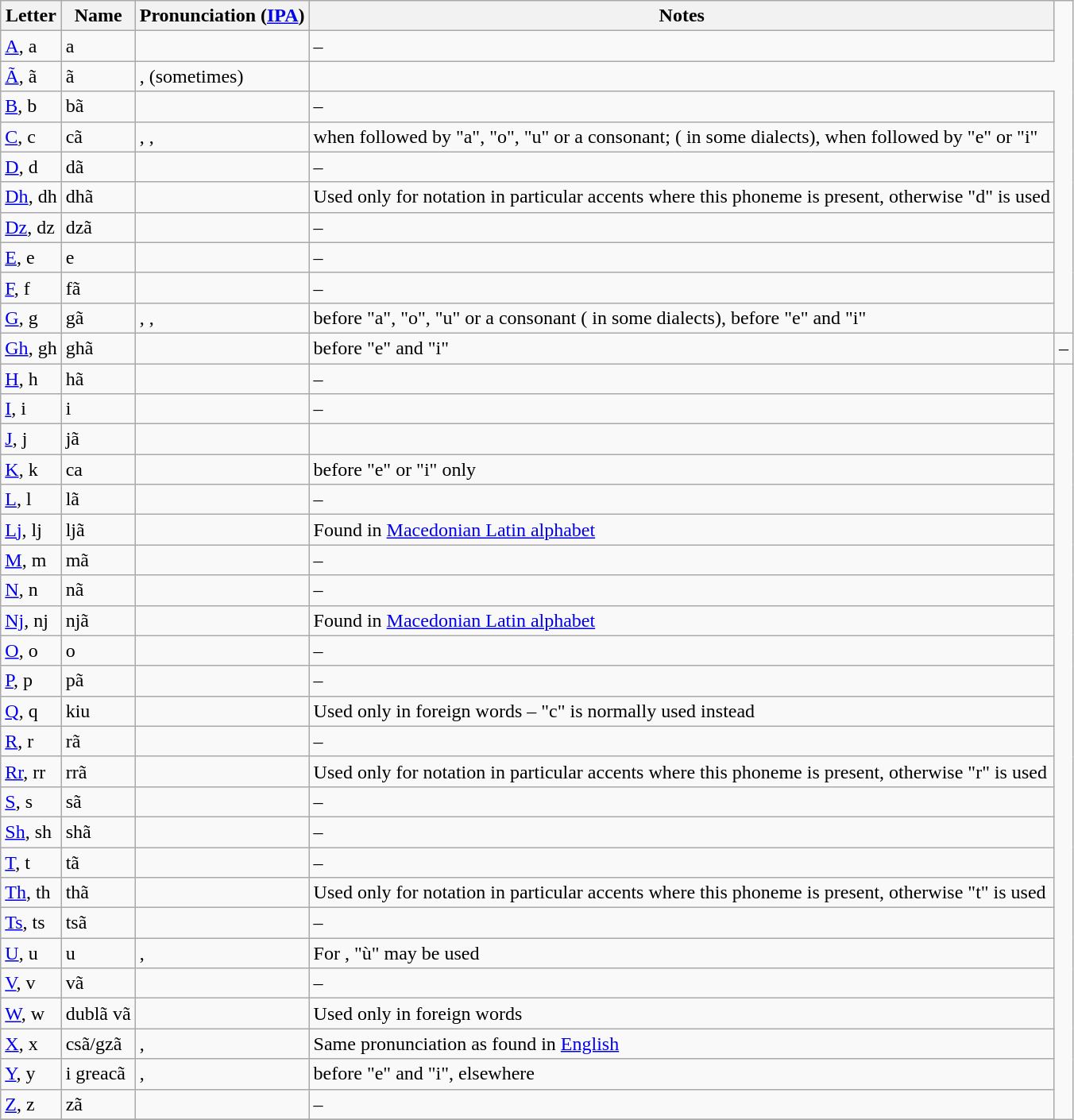<table class="wikitable">
<tr>
<th>Letter</th>
<th>Name</th>
<th>Pronunciation (<a href='#'>IPA</a>)</th>
<th>Notes</th>
</tr>
<tr>
<td><a href='#'>A</a>, a</td>
<td>a</td>
<td></td>
<td>–</td>
</tr>
<tr>
<td><a href='#'>Ã</a>, ã</td>
<td>ã</td>
<td>,  (sometimes)</td>
</tr>
<tr>
<td><a href='#'>B</a>, b</td>
<td>bã</td>
<td></td>
<td>–</td>
</tr>
<tr>
<td><a href='#'>C</a>, c</td>
<td>cã</td>
<td>, , </td>
<td> when followed by "a", "o", "u" or a consonant; ( in some dialects),  when followed by "e" or "i"</td>
</tr>
<tr>
<td><a href='#'>D</a>, d</td>
<td>dã</td>
<td></td>
<td>–</td>
</tr>
<tr>
<td><a href='#'>Dh</a>, dh</td>
<td>dhã</td>
<td></td>
<td>Used only for notation in particular accents where this phoneme is present, otherwise "d" is used</td>
</tr>
<tr>
<td><a href='#'>Dz</a>, dz</td>
<td>dzã</td>
<td></td>
<td>–</td>
</tr>
<tr>
<td><a href='#'>E</a>, e</td>
<td>e</td>
<td></td>
<td>–</td>
</tr>
<tr>
<td><a href='#'>F</a>, f</td>
<td>fã</td>
<td></td>
<td>–</td>
</tr>
<tr>
<td><a href='#'>G</a>, g</td>
<td>gã</td>
<td>, , </td>
<td> before "a", "o", "u" or a consonant ( in some dialects),  before "e" and "i"</td>
</tr>
<tr>
<td><a href='#'>Gh</a>, gh</td>
<td>ghã</td>
<td></td>
<td>before "e" and "i"</td>
<td>–</td>
</tr>
<tr>
<td><a href='#'>H</a>, h</td>
<td>hã</td>
<td></td>
<td>–</td>
</tr>
<tr>
<td><a href='#'>I</a>, i</td>
<td>i</td>
<td></td>
<td>–</td>
</tr>
<tr>
<td><a href='#'>J</a>, j</td>
<td>jã</td>
<td></td>
<td></td>
</tr>
<tr>
<td><a href='#'>K</a>, k</td>
<td>ca</td>
<td></td>
<td>before "e" or "i" only</td>
</tr>
<tr>
<td><a href='#'>L</a>, l</td>
<td>lã</td>
<td></td>
<td>–</td>
</tr>
<tr>
<td><a href='#'>Lj</a>, lj</td>
<td>ljã</td>
<td></td>
<td>Found in <a href='#'>Macedonian Latin alphabet</a></td>
</tr>
<tr>
<td><a href='#'>M</a>, m</td>
<td>mã</td>
<td></td>
<td>–</td>
</tr>
<tr>
<td><a href='#'>N</a>, n</td>
<td>nã</td>
<td></td>
<td>–</td>
</tr>
<tr>
<td><a href='#'>Nj</a>, nj</td>
<td>njã</td>
<td></td>
<td>Found in <a href='#'>Macedonian Latin alphabet</a></td>
</tr>
<tr>
<td><a href='#'>O</a>, o</td>
<td>o</td>
<td></td>
<td>–</td>
</tr>
<tr>
<td><a href='#'>P</a>, p</td>
<td>pã</td>
<td></td>
<td>–</td>
</tr>
<tr>
<td><a href='#'>Q</a>, q</td>
<td>kiu</td>
<td></td>
<td>Used only in foreign words – "c" is normally used instead</td>
</tr>
<tr>
<td><a href='#'>R</a>, r</td>
<td>rã</td>
<td></td>
<td>–</td>
</tr>
<tr>
<td><a href='#'>Rr</a>, rr</td>
<td>rrã</td>
<td></td>
<td>Used only for notation in particular accents where this phoneme is present, otherwise "r" is used</td>
</tr>
<tr>
<td><a href='#'>S</a>, s</td>
<td>sã</td>
<td></td>
<td>–</td>
</tr>
<tr>
<td><a href='#'>Sh</a>, sh</td>
<td>shã</td>
<td></td>
<td>–</td>
</tr>
<tr>
<td><a href='#'>T</a>, t</td>
<td>tã</td>
<td></td>
<td>–</td>
</tr>
<tr>
<td><a href='#'>Th</a>, th</td>
<td>thã</td>
<td></td>
<td>Used only for notation in particular accents where this phoneme is present, otherwise "t" is used</td>
</tr>
<tr>
<td><a href='#'>Ts</a>, ts</td>
<td>tsã</td>
<td></td>
<td>–</td>
</tr>
<tr>
<td><a href='#'>U</a>, u</td>
<td>u</td>
<td>, </td>
<td>For , "ù" may be used</td>
</tr>
<tr>
<td><a href='#'>V</a>, v</td>
<td>vã</td>
<td></td>
<td>–</td>
</tr>
<tr>
<td><a href='#'>W</a>, w</td>
<td>dublã vã</td>
<td></td>
<td>Used only in foreign words</td>
</tr>
<tr>
<td><a href='#'>X</a>, x</td>
<td>csã/gzã</td>
<td>, </td>
<td>Same pronunciation as found in <a href='#'>English</a></td>
</tr>
<tr>
<td><a href='#'>Y</a>, y</td>
<td>i greacã</td>
<td>, </td>
<td> before "e" and "i",  elsewhere</td>
</tr>
<tr>
<td><a href='#'>Z</a>, z</td>
<td>zã</td>
<td></td>
<td>–</td>
</tr>
<tr>
</tr>
</table>
